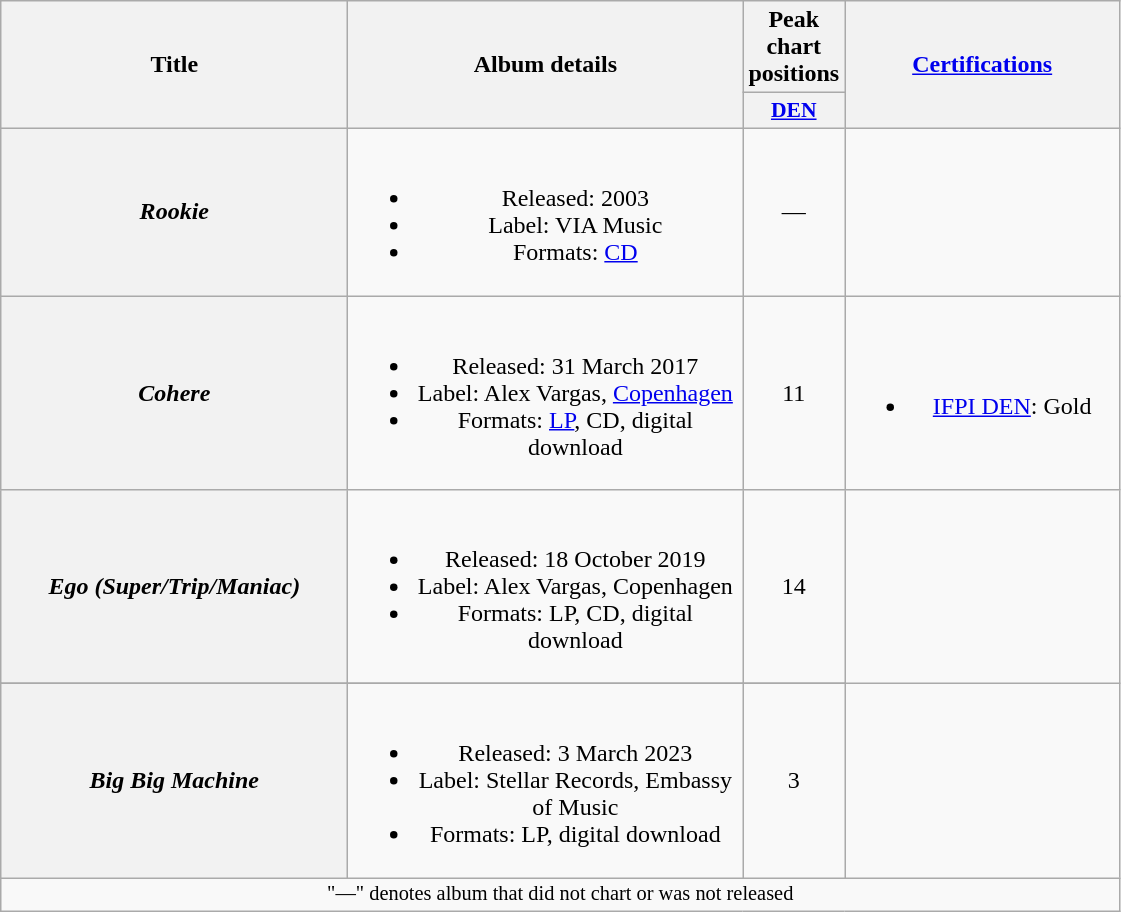<table class="wikitable plainrowheaders" style="text-align:center;" border="1">
<tr>
<th scope="col" rowspan="2" style="width:14em;">Title</th>
<th scope="col" rowspan="2" style="width:16em;">Album details</th>
<th scope="col" colspan="1">Peak chart positions</th>
<th scope="col" rowspan="2" style="width:11em;"><a href='#'>Certifications</a></th>
</tr>
<tr>
<th scope="col" style="width:3em;font-size:90%;"><a href='#'>DEN</a><br></th>
</tr>
<tr>
<th scope="row"><em>Rookie</em></th>
<td><br><ul><li>Released: 2003</li><li>Label: VIA Music</li><li>Formats: <a href='#'>CD</a></li></ul></td>
<td>—</td>
<td></td>
</tr>
<tr>
<th scope="row"><em>Cohere</em></th>
<td><br><ul><li>Released: 31 March 2017</li><li>Label: Alex Vargas, <a href='#'>Copenhagen</a></li><li>Formats: <a href='#'>LP</a>, CD, digital download</li></ul></td>
<td>11</td>
<td><br><ul><li><a href='#'>IFPI DEN</a>: Gold</li></ul></td>
</tr>
<tr>
<th scope="row"><em>Ego (Super/Trip/Maniac)</em></th>
<td><br><ul><li>Released: 18 October 2019</li><li>Label: Alex Vargas, Copenhagen</li><li>Formats: LP, CD, digital download</li></ul></td>
<td>14</td>
<td></td>
</tr>
<tr>
</tr>
<tr>
<th scope="row"><em>Big Big Machine</em></th>
<td><br><ul><li>Released: 3 March 2023</li><li>Label: Stellar Records, Embassy of Music</li><li>Formats: LP, digital download</li></ul></td>
<td>3<br></td>
</tr>
<tr>
<td colspan="16" style="font-size: 85%">"—" denotes album that did not chart or was not released</td>
</tr>
</table>
